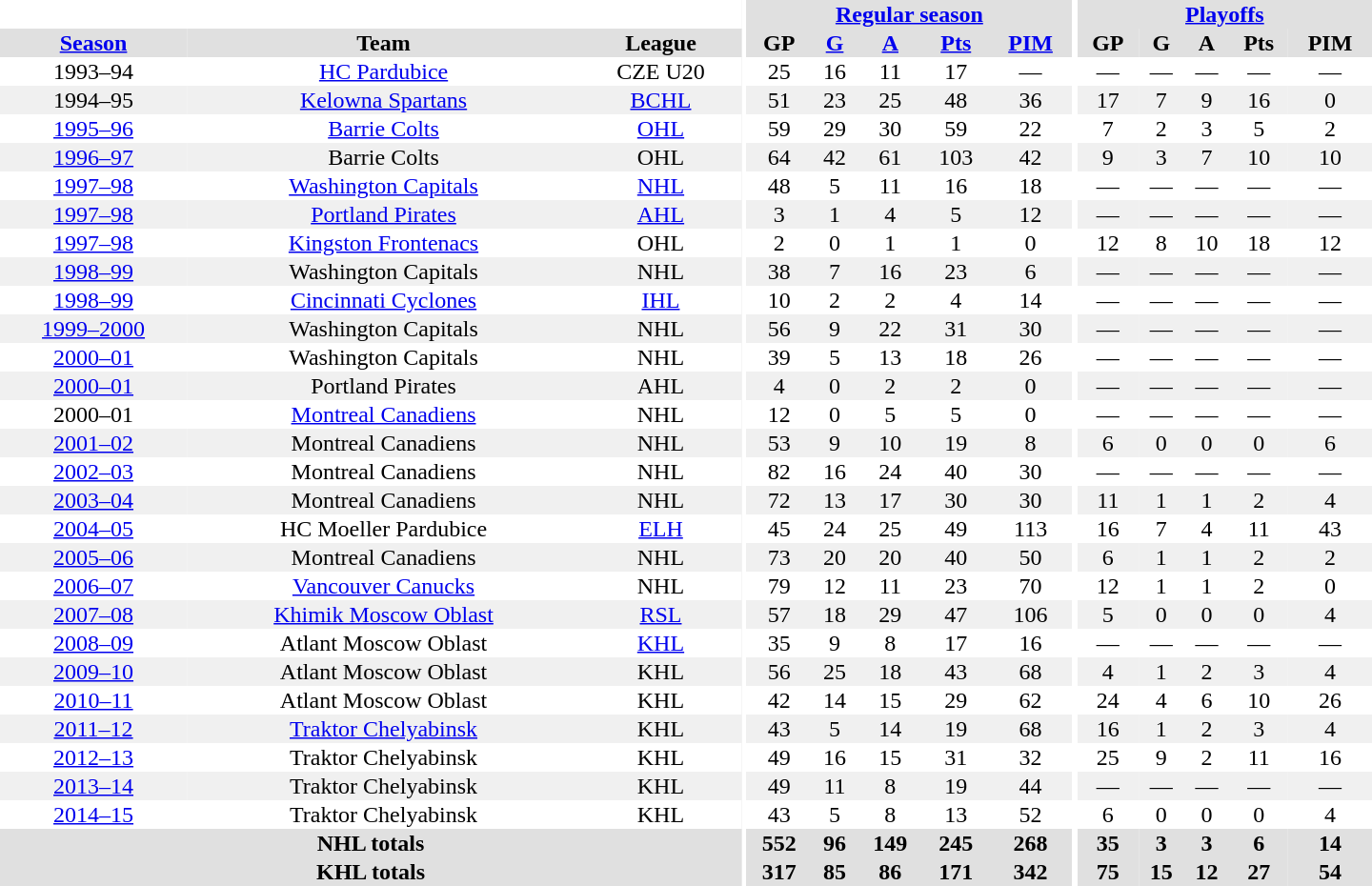<table border="0" cellpadding="1" cellspacing="0" style="text-align:center; width:60em">
<tr bgcolor="#e0e0e0">
<th colspan="3" bgcolor="#ffffff"></th>
<th rowspan="99" bgcolor="#ffffff"></th>
<th colspan="5"><a href='#'>Regular season</a></th>
<th rowspan="99" bgcolor="#ffffff"></th>
<th colspan="5"><a href='#'>Playoffs</a></th>
</tr>
<tr bgcolor="#e0e0e0">
<th><a href='#'>Season</a></th>
<th>Team</th>
<th>League</th>
<th>GP</th>
<th><a href='#'>G</a></th>
<th><a href='#'>A</a></th>
<th><a href='#'>Pts</a></th>
<th><a href='#'>PIM</a></th>
<th>GP</th>
<th>G</th>
<th>A</th>
<th>Pts</th>
<th>PIM</th>
</tr>
<tr>
<td>1993–94</td>
<td><a href='#'>HC Pardubice</a></td>
<td>CZE U20</td>
<td>25</td>
<td>16</td>
<td>11</td>
<td>17</td>
<td>—</td>
<td>—</td>
<td>—</td>
<td>—</td>
<td>—</td>
<td>—</td>
</tr>
<tr bgcolor="#f0f0f0">
<td>1994–95</td>
<td><a href='#'>Kelowna Spartans</a></td>
<td><a href='#'>BCHL</a></td>
<td>51</td>
<td>23</td>
<td>25</td>
<td>48</td>
<td>36</td>
<td>17</td>
<td>7</td>
<td>9</td>
<td>16</td>
<td>0</td>
</tr>
<tr>
<td><a href='#'>1995–96</a></td>
<td><a href='#'>Barrie Colts</a></td>
<td><a href='#'>OHL</a></td>
<td>59</td>
<td>29</td>
<td>30</td>
<td>59</td>
<td>22</td>
<td>7</td>
<td>2</td>
<td>3</td>
<td>5</td>
<td>2</td>
</tr>
<tr bgcolor="#f0f0f0">
<td><a href='#'>1996–97</a></td>
<td>Barrie Colts</td>
<td>OHL</td>
<td>64</td>
<td>42</td>
<td>61</td>
<td>103</td>
<td>42</td>
<td>9</td>
<td>3</td>
<td>7</td>
<td>10</td>
<td>10</td>
</tr>
<tr>
<td><a href='#'>1997–98</a></td>
<td><a href='#'>Washington Capitals</a></td>
<td><a href='#'>NHL</a></td>
<td>48</td>
<td>5</td>
<td>11</td>
<td>16</td>
<td>18</td>
<td>—</td>
<td>—</td>
<td>—</td>
<td>—</td>
<td>—</td>
</tr>
<tr bgcolor="#f0f0f0">
<td><a href='#'>1997–98</a></td>
<td><a href='#'>Portland Pirates</a></td>
<td><a href='#'>AHL</a></td>
<td>3</td>
<td>1</td>
<td>4</td>
<td>5</td>
<td>12</td>
<td>—</td>
<td>—</td>
<td>—</td>
<td>—</td>
<td>—</td>
</tr>
<tr>
<td><a href='#'>1997–98</a></td>
<td><a href='#'>Kingston Frontenacs</a></td>
<td>OHL</td>
<td>2</td>
<td>0</td>
<td>1</td>
<td>1</td>
<td>0</td>
<td>12</td>
<td>8</td>
<td>10</td>
<td>18</td>
<td>12</td>
</tr>
<tr bgcolor="#f0f0f0">
<td><a href='#'>1998–99</a></td>
<td>Washington Capitals</td>
<td>NHL</td>
<td>38</td>
<td>7</td>
<td>16</td>
<td>23</td>
<td>6</td>
<td>—</td>
<td>—</td>
<td>—</td>
<td>—</td>
<td>—</td>
</tr>
<tr>
<td><a href='#'>1998–99</a></td>
<td><a href='#'>Cincinnati Cyclones</a></td>
<td><a href='#'>IHL</a></td>
<td>10</td>
<td>2</td>
<td>2</td>
<td>4</td>
<td>14</td>
<td>—</td>
<td>—</td>
<td>—</td>
<td>—</td>
<td>—</td>
</tr>
<tr bgcolor="#f0f0f0">
<td><a href='#'>1999–2000</a></td>
<td>Washington Capitals</td>
<td>NHL</td>
<td>56</td>
<td>9</td>
<td>22</td>
<td>31</td>
<td>30</td>
<td>—</td>
<td>—</td>
<td>—</td>
<td>—</td>
<td>—</td>
</tr>
<tr>
<td><a href='#'>2000–01</a></td>
<td>Washington Capitals</td>
<td>NHL</td>
<td>39</td>
<td>5</td>
<td>13</td>
<td>18</td>
<td>26</td>
<td>—</td>
<td>—</td>
<td>—</td>
<td>—</td>
<td>—</td>
</tr>
<tr bgcolor="#f0f0f0">
<td><a href='#'>2000–01</a></td>
<td>Portland Pirates</td>
<td>AHL</td>
<td>4</td>
<td>0</td>
<td>2</td>
<td>2</td>
<td>0</td>
<td>—</td>
<td>—</td>
<td>—</td>
<td>—</td>
<td>—</td>
</tr>
<tr>
<td>2000–01</td>
<td><a href='#'>Montreal Canadiens</a></td>
<td>NHL</td>
<td>12</td>
<td>0</td>
<td>5</td>
<td>5</td>
<td>0</td>
<td>—</td>
<td>—</td>
<td>—</td>
<td>—</td>
<td>—</td>
</tr>
<tr bgcolor="#f0f0f0">
<td><a href='#'>2001–02</a></td>
<td>Montreal Canadiens</td>
<td>NHL</td>
<td>53</td>
<td>9</td>
<td>10</td>
<td>19</td>
<td>8</td>
<td>6</td>
<td>0</td>
<td>0</td>
<td>0</td>
<td>6</td>
</tr>
<tr>
<td><a href='#'>2002–03</a></td>
<td>Montreal Canadiens</td>
<td>NHL</td>
<td>82</td>
<td>16</td>
<td>24</td>
<td>40</td>
<td>30</td>
<td>—</td>
<td>—</td>
<td>—</td>
<td>—</td>
<td>—</td>
</tr>
<tr bgcolor="#f0f0f0">
<td><a href='#'>2003–04</a></td>
<td>Montreal Canadiens</td>
<td>NHL</td>
<td>72</td>
<td>13</td>
<td>17</td>
<td>30</td>
<td>30</td>
<td>11</td>
<td>1</td>
<td>1</td>
<td>2</td>
<td>4</td>
</tr>
<tr>
<td><a href='#'>2004–05</a></td>
<td>HC Moeller Pardubice</td>
<td><a href='#'>ELH</a></td>
<td>45</td>
<td>24</td>
<td>25</td>
<td>49</td>
<td>113</td>
<td>16</td>
<td>7</td>
<td>4</td>
<td>11</td>
<td>43</td>
</tr>
<tr bgcolor="#f0f0f0">
<td><a href='#'>2005–06</a></td>
<td>Montreal Canadiens</td>
<td>NHL</td>
<td>73</td>
<td>20</td>
<td>20</td>
<td>40</td>
<td>50</td>
<td>6</td>
<td>1</td>
<td>1</td>
<td>2</td>
<td>2</td>
</tr>
<tr>
<td><a href='#'>2006–07</a></td>
<td><a href='#'>Vancouver Canucks</a></td>
<td>NHL</td>
<td>79</td>
<td>12</td>
<td>11</td>
<td>23</td>
<td>70</td>
<td>12</td>
<td>1</td>
<td>1</td>
<td>2</td>
<td>0</td>
</tr>
<tr bgcolor="#f0f0f0">
<td><a href='#'>2007–08</a></td>
<td><a href='#'>Khimik Moscow Oblast</a></td>
<td><a href='#'>RSL</a></td>
<td>57</td>
<td>18</td>
<td>29</td>
<td>47</td>
<td>106</td>
<td>5</td>
<td>0</td>
<td>0</td>
<td>0</td>
<td>4</td>
</tr>
<tr>
<td><a href='#'>2008–09</a></td>
<td>Atlant Moscow Oblast</td>
<td><a href='#'>KHL</a></td>
<td>35</td>
<td>9</td>
<td>8</td>
<td>17</td>
<td>16</td>
<td>—</td>
<td>—</td>
<td>—</td>
<td>—</td>
<td>—</td>
</tr>
<tr bgcolor="#f0f0f0">
<td><a href='#'>2009–10</a></td>
<td>Atlant Moscow Oblast</td>
<td>KHL</td>
<td>56</td>
<td>25</td>
<td>18</td>
<td>43</td>
<td>68</td>
<td>4</td>
<td>1</td>
<td>2</td>
<td>3</td>
<td>4</td>
</tr>
<tr>
<td><a href='#'>2010–11</a></td>
<td>Atlant Moscow Oblast</td>
<td>KHL</td>
<td>42</td>
<td>14</td>
<td>15</td>
<td>29</td>
<td>62</td>
<td>24</td>
<td>4</td>
<td>6</td>
<td>10</td>
<td>26</td>
</tr>
<tr bgcolor="#f0f0f0">
<td><a href='#'>2011–12</a></td>
<td><a href='#'>Traktor Chelyabinsk</a></td>
<td>KHL</td>
<td>43</td>
<td>5</td>
<td>14</td>
<td>19</td>
<td>68</td>
<td>16</td>
<td>1</td>
<td>2</td>
<td>3</td>
<td>4</td>
</tr>
<tr>
<td><a href='#'>2012–13</a></td>
<td>Traktor Chelyabinsk</td>
<td>KHL</td>
<td>49</td>
<td>16</td>
<td>15</td>
<td>31</td>
<td>32</td>
<td>25</td>
<td>9</td>
<td>2</td>
<td>11</td>
<td>16</td>
</tr>
<tr bgcolor="#f0f0f0">
<td><a href='#'>2013–14</a></td>
<td>Traktor Chelyabinsk</td>
<td>KHL</td>
<td>49</td>
<td>11</td>
<td>8</td>
<td>19</td>
<td>44</td>
<td>—</td>
<td>—</td>
<td>—</td>
<td>—</td>
<td>—</td>
</tr>
<tr>
<td><a href='#'>2014–15</a></td>
<td>Traktor Chelyabinsk</td>
<td>KHL</td>
<td>43</td>
<td>5</td>
<td>8</td>
<td>13</td>
<td>52</td>
<td>6</td>
<td>0</td>
<td>0</td>
<td>0</td>
<td>4</td>
</tr>
<tr bgcolor="#e0e0e0">
<th colspan="3">NHL totals</th>
<th>552</th>
<th>96</th>
<th>149</th>
<th>245</th>
<th>268</th>
<th>35</th>
<th>3</th>
<th>3</th>
<th>6</th>
<th>14</th>
</tr>
<tr bgcolor="#e0e0e0">
<th colspan="3">KHL totals</th>
<th>317</th>
<th>85</th>
<th>86</th>
<th>171</th>
<th>342</th>
<th>75</th>
<th>15</th>
<th>12</th>
<th>27</th>
<th>54</th>
</tr>
</table>
